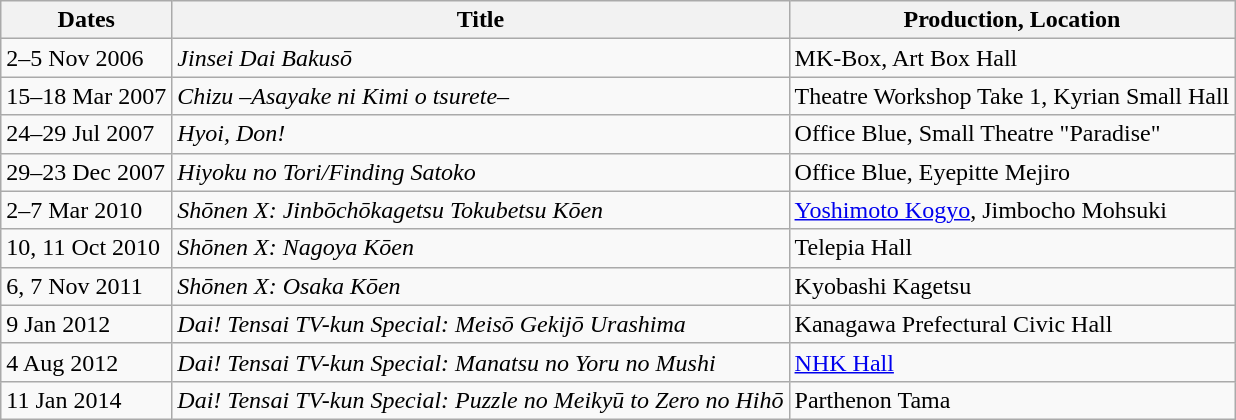<table class="wikitable">
<tr>
<th>Dates</th>
<th>Title</th>
<th>Production, Location</th>
</tr>
<tr>
<td>2–5 Nov 2006</td>
<td><em>Jinsei Dai Bakusō</em></td>
<td>MK-Box, Art Box Hall</td>
</tr>
<tr>
<td>15–18 Mar 2007</td>
<td><em>Chizu –Asayake ni Kimi o tsurete–</em></td>
<td>Theatre Workshop Take 1, Kyrian Small Hall</td>
</tr>
<tr>
<td>24–29 Jul 2007</td>
<td><em>Hyoi, Don!</em></td>
<td>Office Blue, Small Theatre "Paradise"</td>
</tr>
<tr>
<td>29–23 Dec 2007</td>
<td><em>Hiyoku no Tori/Finding Satoko</em></td>
<td>Office Blue, Eyepitte Mejiro</td>
</tr>
<tr>
<td>2–7 Mar 2010</td>
<td><em>Shōnen X: Jinbōchōkagetsu Tokubetsu Kōen</em></td>
<td><a href='#'>Yoshimoto Kogyo</a>, Jimbocho Mohsuki</td>
</tr>
<tr>
<td>10, 11 Oct 2010</td>
<td><em>Shōnen X: Nagoya Kōen</em></td>
<td>Telepia Hall</td>
</tr>
<tr>
<td>6, 7 Nov 2011</td>
<td><em>Shōnen X: Osaka Kōen</em></td>
<td>Kyobashi Kagetsu</td>
</tr>
<tr>
<td>9 Jan 2012</td>
<td><em>Dai! Tensai TV-kun Special: Meisō Gekijō Urashima</em></td>
<td>Kanagawa Prefectural Civic Hall</td>
</tr>
<tr>
<td>4 Aug 2012</td>
<td><em>Dai! Tensai TV-kun Special: Manatsu no Yoru no Mushi</em></td>
<td><a href='#'>NHK Hall</a></td>
</tr>
<tr>
<td>11 Jan 2014</td>
<td><em>Dai! Tensai TV-kun Special: Puzzle no Meikyū to Zero no Hihō</em></td>
<td>Parthenon Tama</td>
</tr>
</table>
